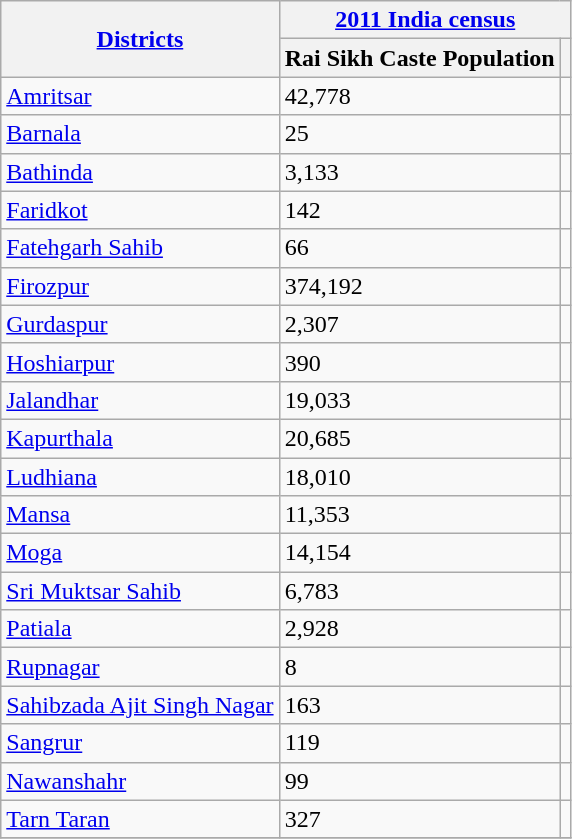<table class="wikitable collapsible sortable">
<tr>
<th rowspan="2"><a href='#'>Districts</a></th>
<th colspan="2"><a href='#'>2011 India census</a></th>
</tr>
<tr>
<th>Rai Sikh Caste Population</th>
<th></th>
</tr>
<tr>
<td><a href='#'>Amritsar</a></td>
<td>42,778</td>
<td></td>
</tr>
<tr>
<td><a href='#'>Barnala</a></td>
<td>25</td>
<td></td>
</tr>
<tr>
<td><a href='#'>Bathinda</a></td>
<td>3,133</td>
<td></td>
</tr>
<tr>
<td><a href='#'>Faridkot</a></td>
<td>142</td>
<td></td>
</tr>
<tr>
<td><a href='#'>Fatehgarh Sahib</a></td>
<td>66</td>
<td></td>
</tr>
<tr>
<td><a href='#'>Firozpur</a></td>
<td>374,192</td>
<td></td>
</tr>
<tr>
<td><a href='#'>Gurdaspur</a></td>
<td>2,307</td>
<td></td>
</tr>
<tr>
<td><a href='#'>Hoshiarpur</a></td>
<td>390</td>
<td></td>
</tr>
<tr>
<td><a href='#'>Jalandhar</a></td>
<td>19,033</td>
<td></td>
</tr>
<tr>
<td><a href='#'>Kapurthala</a></td>
<td>20,685</td>
<td></td>
</tr>
<tr>
<td><a href='#'>Ludhiana</a></td>
<td>18,010</td>
<td></td>
</tr>
<tr>
<td><a href='#'>Mansa</a></td>
<td>11,353</td>
<td></td>
</tr>
<tr>
<td><a href='#'>Moga</a></td>
<td>14,154</td>
<td></td>
</tr>
<tr>
<td><a href='#'>Sri Muktsar Sahib</a></td>
<td>6,783</td>
<td></td>
</tr>
<tr>
<td><a href='#'>Patiala</a></td>
<td>2,928</td>
<td></td>
</tr>
<tr>
<td><a href='#'>Rupnagar</a></td>
<td>8</td>
<td></td>
</tr>
<tr>
<td><a href='#'>Sahibzada Ajit Singh Nagar</a></td>
<td>163</td>
<td></td>
</tr>
<tr>
<td><a href='#'>Sangrur</a></td>
<td>119</td>
<td></td>
</tr>
<tr>
<td><a href='#'>Nawanshahr</a></td>
<td>99</td>
<td></td>
</tr>
<tr>
<td><a href='#'>Tarn Taran</a></td>
<td>327</td>
<td></td>
</tr>
<tr>
</tr>
</table>
